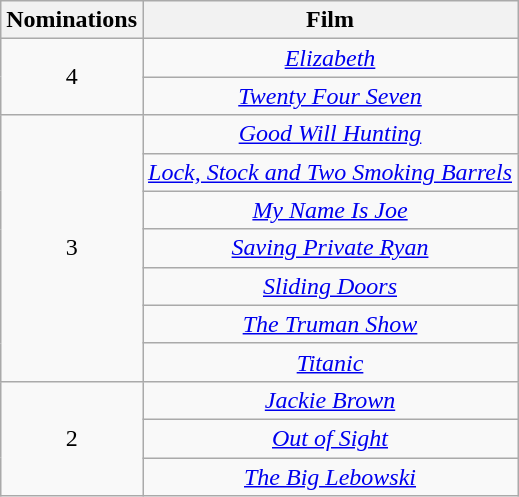<table class="wikitable" style="text-align: center;">
<tr>
<th scope="col" width="55">Nominations</th>
<th scope="col">Film</th>
</tr>
<tr>
<td rowspan=2>4</td>
<td><em><a href='#'>Elizabeth</a></em></td>
</tr>
<tr>
<td><em><a href='#'>Twenty Four Seven</a></em></td>
</tr>
<tr>
<td rowspan=7>3</td>
<td><em><a href='#'>Good Will Hunting</a></em></td>
</tr>
<tr>
<td><em><a href='#'>Lock, Stock and Two Smoking Barrels</a></em></td>
</tr>
<tr>
<td><em><a href='#'>My Name Is Joe</a></em></td>
</tr>
<tr>
<td><em><a href='#'>Saving Private Ryan</a></em></td>
</tr>
<tr>
<td><em><a href='#'>Sliding Doors</a></em></td>
</tr>
<tr>
<td><em><a href='#'>The Truman Show</a></em></td>
</tr>
<tr>
<td><em><a href='#'>Titanic</a></em></td>
</tr>
<tr>
<td rowspan=3>2</td>
<td><em><a href='#'>Jackie Brown</a></em></td>
</tr>
<tr>
<td><em><a href='#'>Out of Sight</a></em></td>
</tr>
<tr>
<td><em><a href='#'>The Big Lebowski</a></em></td>
</tr>
</table>
